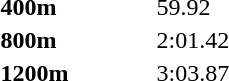<table>
<tr>
<th width=100></th>
<th width=100></th>
<th width=200></th>
</tr>
<tr>
<td><strong>400m</strong></td>
<td>59.92</td>
<td></td>
</tr>
<tr>
<td><strong>800m</strong></td>
<td>2:01.42</td>
<td></td>
</tr>
<tr>
<td><strong>1200m</strong></td>
<td>3:03.87</td>
<td></td>
</tr>
<tr>
</tr>
</table>
